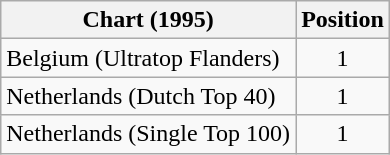<table class="wikitable sortable">
<tr>
<th>Chart (1995)</th>
<th>Position</th>
</tr>
<tr>
<td>Belgium (Ultratop Flanders)</td>
<td align="center">1</td>
</tr>
<tr>
<td>Netherlands (Dutch Top 40)</td>
<td align="center">1</td>
</tr>
<tr>
<td>Netherlands (Single Top 100)</td>
<td align="center">1</td>
</tr>
</table>
